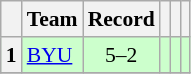<table class="wikitable sortable collapsible collapsed plainrowheaders" style="font-size:90%;">
<tr>
<th scope=col></th>
<th scope=col>Team</th>
<th scope=col>Record</th>
<th scope=col></th>
<th scope=col></th>
<th scope=col></th>
</tr>
<tr bgcolor=ccffcc>
<th align=center>1</th>
<td> <a href='#'>BYU</a></td>
<td align=center>5–2</td>
<td align=center></td>
<td align=center></td>
<td align=center></td>
</tr>
<tr bgcolor=ccffcc>
</tr>
</table>
